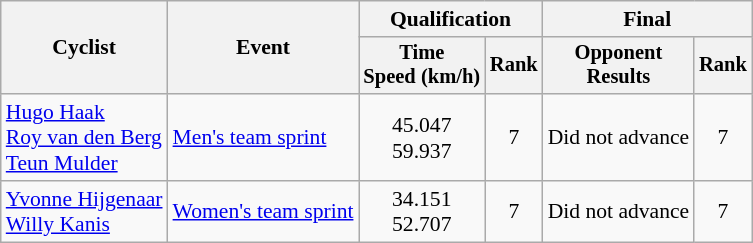<table class="wikitable" style="font-size:90%">
<tr>
<th rowspan=2>Cyclist</th>
<th rowspan=2>Event</th>
<th colspan=2>Qualification</th>
<th colspan=2>Final</th>
</tr>
<tr style="font-size:95%">
<th>Time<br>Speed (km/h)</th>
<th>Rank</th>
<th>Opponent<br>Results</th>
<th>Rank</th>
</tr>
<tr align=center>
<td align=left><a href='#'>Hugo Haak</a><br><a href='#'>Roy van den Berg</a><br><a href='#'>Teun Mulder</a></td>
<td align=left><a href='#'>Men's team sprint</a></td>
<td>45.047<br>59.937</td>
<td>7</td>
<td>Did not advance</td>
<td>7</td>
</tr>
<tr align=center>
<td align=left><a href='#'>Yvonne Hijgenaar</a><br><a href='#'>Willy Kanis</a></td>
<td align=left><a href='#'>Women's team sprint</a></td>
<td>34.151<br>52.707</td>
<td>7</td>
<td>Did not advance</td>
<td>7</td>
</tr>
</table>
